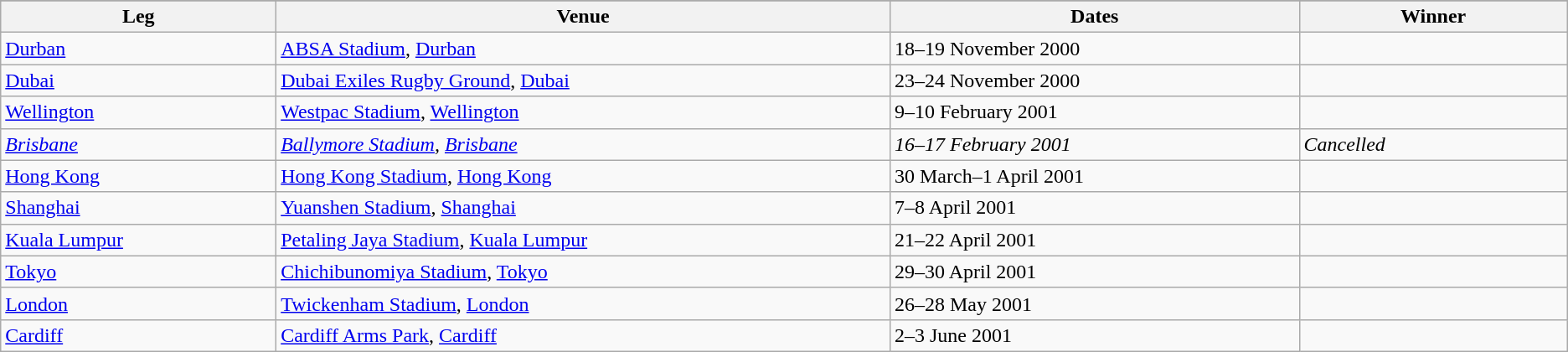<table class="wikitable sortable" style="text-align:left">
<tr bgcolor="#efefef">
</tr>
<tr bgcolor="#efefef">
<th width=5%>Leg</th>
<th width=12%>Venue</th>
<th width=8%>Dates</th>
<th width=5%>Winner</th>
</tr>
<tr>
<td><a href='#'>Durban</a></td>
<td><a href='#'>ABSA Stadium</a>, <a href='#'>Durban</a></td>
<td>18–19 November 2000</td>
<td></td>
</tr>
<tr>
<td><a href='#'>Dubai</a></td>
<td><a href='#'>Dubai Exiles Rugby Ground</a>, <a href='#'>Dubai</a></td>
<td>23–24 November 2000</td>
<td></td>
</tr>
<tr>
<td><a href='#'>Wellington</a></td>
<td><a href='#'>Westpac Stadium</a>, <a href='#'>Wellington</a></td>
<td>9–10 February 2001</td>
<td></td>
</tr>
<tr>
<td><em><a href='#'>Brisbane</a></em></td>
<td><em><a href='#'>Ballymore Stadium</a>, <a href='#'>Brisbane</a></em></td>
<td><em>16–17 February 2001</em></td>
<td><em>Cancelled</em></td>
</tr>
<tr>
<td><a href='#'>Hong Kong</a></td>
<td><a href='#'>Hong Kong Stadium</a>, <a href='#'>Hong Kong</a></td>
<td>30 March–1 April 2001</td>
<td></td>
</tr>
<tr>
<td><a href='#'>Shanghai</a></td>
<td><a href='#'>Yuanshen Stadium</a>, <a href='#'>Shanghai</a></td>
<td>7–8 April 2001</td>
<td></td>
</tr>
<tr>
<td><a href='#'>Kuala Lumpur</a></td>
<td><a href='#'>Petaling Jaya Stadium</a>, <a href='#'>Kuala Lumpur</a></td>
<td>21–22 April 2001</td>
<td></td>
</tr>
<tr>
<td><a href='#'>Tokyo</a></td>
<td><a href='#'>Chichibunomiya Stadium</a>, <a href='#'>Tokyo</a></td>
<td>29–30 April 2001</td>
<td></td>
</tr>
<tr>
<td><a href='#'>London</a></td>
<td><a href='#'>Twickenham Stadium</a>, <a href='#'>London</a></td>
<td>26–28 May 2001</td>
<td></td>
</tr>
<tr>
<td><a href='#'>Cardiff</a></td>
<td><a href='#'>Cardiff Arms Park</a>, <a href='#'>Cardiff</a></td>
<td>2–3 June 2001</td>
<td></td>
</tr>
</table>
